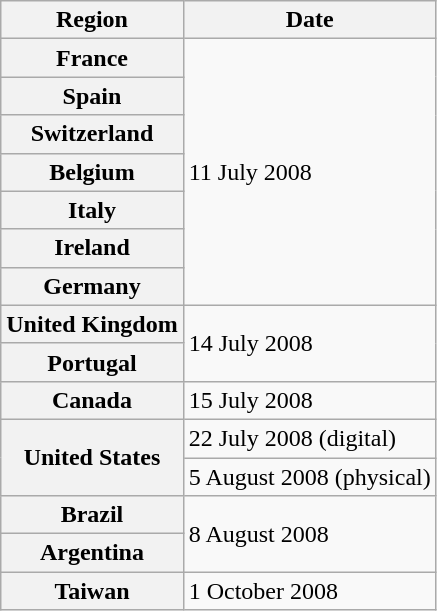<table class="wikitable plainrowheaders">
<tr>
<th scope="col">Region</th>
<th scope="col">Date</th>
</tr>
<tr>
<th scope="row">France</th>
<td rowspan="7">11 July 2008</td>
</tr>
<tr>
<th scope="row">Spain</th>
</tr>
<tr>
<th scope="row">Switzerland</th>
</tr>
<tr>
<th scope="row">Belgium</th>
</tr>
<tr>
<th scope="row">Italy</th>
</tr>
<tr>
<th scope="row">Ireland</th>
</tr>
<tr>
<th scope="row">Germany</th>
</tr>
<tr>
<th scope="row">United Kingdom</th>
<td rowspan="2">14 July 2008</td>
</tr>
<tr>
<th scope="row">Portugal</th>
</tr>
<tr>
<th scope="row">Canada</th>
<td>15 July 2008</td>
</tr>
<tr>
<th scope="row" rowspan="2">United States</th>
<td>22 July 2008 (digital)</td>
</tr>
<tr>
<td>5 August 2008 (physical)</td>
</tr>
<tr>
<th scope="row">Brazil</th>
<td rowspan="2">8 August 2008</td>
</tr>
<tr>
<th scope="row">Argentina</th>
</tr>
<tr>
<th scope="row">Taiwan</th>
<td>1 October 2008</td>
</tr>
</table>
